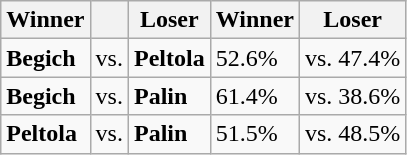<table class="wikitable">
<tr>
<th>Winner</th>
<th></th>
<th>Loser</th>
<th>Winner</th>
<th>Loser</th>
</tr>
<tr>
<td><strong>Begich</strong></td>
<td>vs.</td>
<td><strong>Peltola</strong></td>
<td>52.6%</td>
<td>vs. 47.4%</td>
</tr>
<tr>
<td><strong>Begich</strong></td>
<td>vs.</td>
<td><strong>Palin</strong></td>
<td>61.4%</td>
<td>vs. 38.6%</td>
</tr>
<tr>
<td><strong>Peltola</strong></td>
<td>vs.</td>
<td><strong>Palin</strong></td>
<td>51.5%</td>
<td>vs. 48.5%</td>
</tr>
</table>
